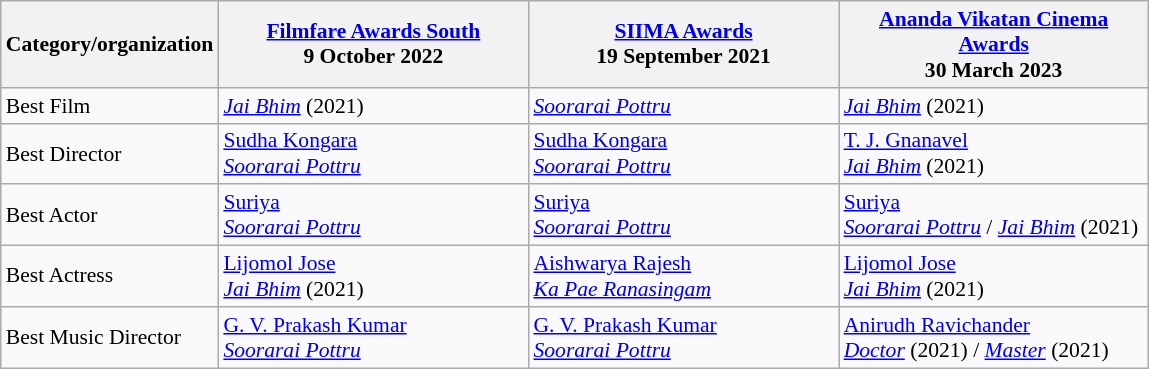<table class="wikitable" style="font-size: 90%;">
<tr>
<th style="width:20px;">Category/organization</th>
<th style="width:200px;"><a href='#'>Filmfare Awards South</a><br>9 October 2022</th>
<th style="width:200px;"><a href='#'>SIIMA Awards</a><br>19 September 2021</th>
<th style="width:200px;"><a href='#'>Ananda Vikatan Cinema Awards</a><br>30 March 2023</th>
</tr>
<tr>
<td>Best Film</td>
<td><em><a href='#'>Jai Bhim</a></em> (2021)</td>
<td><em><a href='#'>Soorarai Pottru</a></em></td>
<td><em><a href='#'>Jai Bhim</a></em> (2021)</td>
</tr>
<tr>
<td>Best Director</td>
<td><a href='#'>Sudha Kongara</a><br><em><a href='#'>Soorarai Pottru</a></em></td>
<td><a href='#'>Sudha Kongara</a><br><em><a href='#'>Soorarai Pottru</a></em></td>
<td><a href='#'>T. J. Gnanavel</a><br><em><a href='#'>Jai Bhim</a></em> (2021)</td>
</tr>
<tr>
<td>Best Actor</td>
<td><a href='#'>Suriya</a><br><em><a href='#'>Soorarai Pottru</a></em></td>
<td><a href='#'>Suriya</a><br><em><a href='#'>Soorarai Pottru</a></em></td>
<td><a href='#'>Suriya</a><br><em><a href='#'>Soorarai Pottru</a></em> / <em><a href='#'>Jai Bhim</a></em> (2021)</td>
</tr>
<tr>
<td>Best Actress</td>
<td><a href='#'>Lijomol Jose</a><br><em><a href='#'>Jai Bhim</a></em> (2021)</td>
<td><a href='#'>Aishwarya Rajesh</a><br><em><a href='#'>Ka Pae Ranasingam</a></em></td>
<td><a href='#'>Lijomol Jose</a><br><em><a href='#'>Jai Bhim</a></em> (2021)</td>
</tr>
<tr>
<td>Best Music Director</td>
<td><a href='#'>G. V. Prakash Kumar</a><br><em><a href='#'>Soorarai Pottru</a></em></td>
<td><a href='#'>G. V. Prakash Kumar</a><br><em><a href='#'>Soorarai Pottru</a></em></td>
<td><a href='#'>Anirudh Ravichander</a><br><em><a href='#'>Doctor</a></em> (2021) / <em><a href='#'>Master</a></em> (2021)</td>
</tr>
</table>
